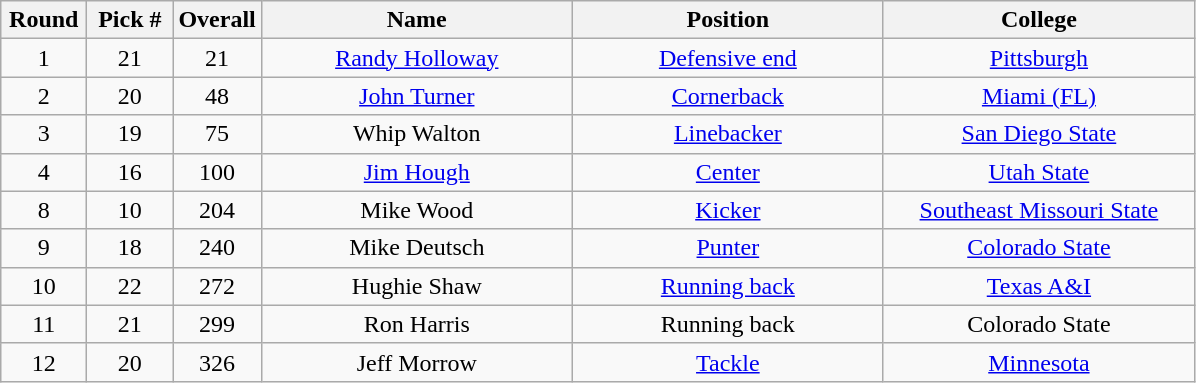<table class="wikitable sortable" style="text-align:center">
<tr>
<th width=50px>Round</th>
<th width=50px>Pick #</th>
<th width=50px>Overall</th>
<th width=200px>Name</th>
<th width=200px>Position</th>
<th width=200px>College</th>
</tr>
<tr>
<td>1</td>
<td>21</td>
<td>21</td>
<td><a href='#'>Randy Holloway</a></td>
<td><a href='#'>Defensive end</a></td>
<td><a href='#'>Pittsburgh</a></td>
</tr>
<tr>
<td>2</td>
<td>20</td>
<td>48</td>
<td><a href='#'>John Turner</a></td>
<td><a href='#'>Cornerback</a></td>
<td><a href='#'>Miami (FL)</a></td>
</tr>
<tr>
<td>3</td>
<td>19</td>
<td>75</td>
<td>Whip Walton</td>
<td><a href='#'>Linebacker</a></td>
<td><a href='#'>San Diego State</a></td>
</tr>
<tr>
<td>4</td>
<td>16</td>
<td>100</td>
<td><a href='#'>Jim Hough</a></td>
<td><a href='#'>Center</a></td>
<td><a href='#'>Utah State</a></td>
</tr>
<tr>
<td>8</td>
<td>10</td>
<td>204</td>
<td>Mike Wood</td>
<td><a href='#'>Kicker</a></td>
<td><a href='#'>Southeast Missouri State</a></td>
</tr>
<tr>
<td>9</td>
<td>18</td>
<td>240</td>
<td>Mike Deutsch</td>
<td><a href='#'>Punter</a></td>
<td><a href='#'>Colorado State</a></td>
</tr>
<tr>
<td>10</td>
<td>22</td>
<td>272</td>
<td>Hughie Shaw</td>
<td><a href='#'>Running back</a></td>
<td><a href='#'>Texas A&I</a></td>
</tr>
<tr>
<td>11</td>
<td>21</td>
<td>299</td>
<td>Ron Harris</td>
<td>Running back</td>
<td>Colorado State</td>
</tr>
<tr>
<td>12</td>
<td>20</td>
<td>326</td>
<td>Jeff Morrow</td>
<td><a href='#'>Tackle</a></td>
<td><a href='#'>Minnesota</a></td>
</tr>
</table>
